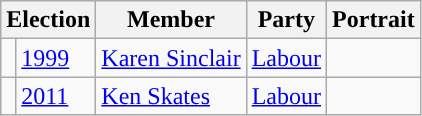<table class="wikitable">
<tr>
<th colspan="2">Election</th>
<th>Member</th>
<th>Party</th>
<th>Portrait</th>
</tr>
<tr>
<td style="background-color: "></td>
<td><a href='#'>1999</a></td>
<td><a href='#'>Karen Sinclair</a></td>
<td><a href='#'>Labour</a></td>
<td></td>
</tr>
<tr>
<td style="background-color: "></td>
<td><a href='#'>2011</a></td>
<td><a href='#'>Ken Skates</a></td>
<td><a href='#'>Labour</a></td>
<td></td>
</tr>
</table>
